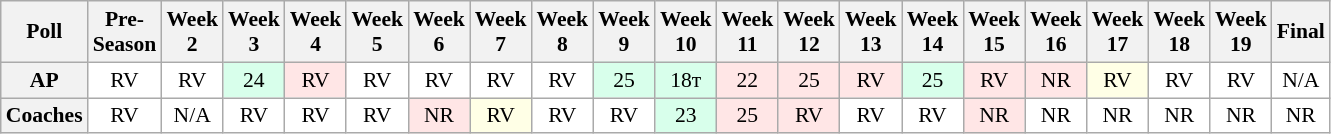<table class="wikitable" style="white-space:nowrap;font-size:90%">
<tr>
<th>Poll</th>
<th>Pre-<br>Season</th>
<th>Week<br>2</th>
<th>Week<br>3</th>
<th>Week<br>4</th>
<th>Week<br>5</th>
<th>Week<br>6</th>
<th>Week<br>7</th>
<th>Week<br>8</th>
<th>Week<br>9</th>
<th>Week<br>10</th>
<th>Week<br>11</th>
<th>Week<br>12</th>
<th>Week<br>13</th>
<th>Week<br>14</th>
<th>Week<br>15</th>
<th>Week<br>16</th>
<th>Week<br>17</th>
<th>Week<br>18</th>
<th>Week<br>19</th>
<th>Final</th>
</tr>
<tr style="text-align:center;">
<th>AP</th>
<td style="background:#FFF;">RV</td>
<td style="background:#FFF;">RV</td>
<td style="background:#D8FFEB;">24</td>
<td style="background:#FFE6E6;">RV</td>
<td style="background:#FFF;">RV</td>
<td style="background:#FFF;">RV</td>
<td style="background:#FFF;">RV</td>
<td style="background:#FFF;">RV</td>
<td style="background:#D8FFEB;">25</td>
<td style="background:#D8FFEB;">18т</td>
<td style="background:#FFE6E6;">22</td>
<td style="background:#FFE6E6;">25</td>
<td style="background:#FFE6E6;">RV</td>
<td style="background:#D8FFEB;">25</td>
<td style="background:#FFE6E6;">RV</td>
<td style="background:#FFE6E6;">NR</td>
<td style="background:#FFFFE6;">RV</td>
<td style="background:#FFF;">RV</td>
<td style="background:#FFF;">RV</td>
<td style="background:#FFF;">N/A</td>
</tr>
<tr style="text-align:center;">
<th>Coaches</th>
<td style="background:#FFF;">RV</td>
<td style="background:#FFF;">N/A</td>
<td style="background:#FFF;">RV</td>
<td style="background:#FFF;">RV</td>
<td style="background:#FFF;">RV</td>
<td style="background:#FFE6E6;">NR</td>
<td style="background:#FFFFE6;">RV</td>
<td style="background:#FFF;">RV</td>
<td style="background:#FFF;">RV</td>
<td style="background:#D8FFEB;">23</td>
<td style="background:#FFE6E6;">25</td>
<td style="background:#FFE6E6;">RV</td>
<td style="background:#FFF;">RV</td>
<td style="background:#FFF;">RV</td>
<td style="background:#FFE6E6;">NR</td>
<td style="background:#FFF;">NR</td>
<td style="background:#FFF;">NR</td>
<td style="background:#FFF;">NR</td>
<td style="background:#FFF;">NR</td>
<td style="background:#FFF;">NR</td>
</tr>
</table>
